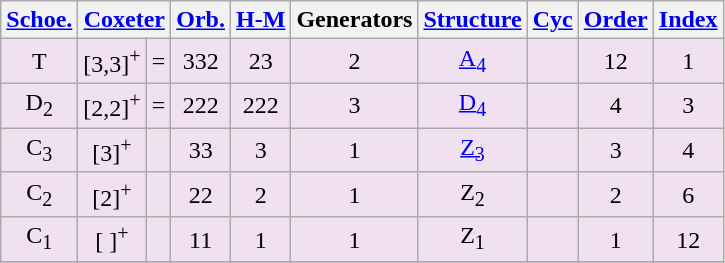<table class="wikitable sortable">
<tr>
<th><a href='#'>Schoe.</a></th>
<th colspan=2><a href='#'>Coxeter</a></th>
<th><a href='#'>Orb.</a></th>
<th><a href='#'>H-M</a></th>
<th>Generators</th>
<th><a href='#'>Structure</a></th>
<th><a href='#'>Cyc</a></th>
<th><a href='#'>Order</a></th>
<th><a href='#'>Index</a></th>
</tr>
<tr align=center BGCOLOR="#f0e0f0">
<td>T</td>
<td>[3,3]<sup>+</sup></td>
<td> = </td>
<td>332</td>
<td>23</td>
<td>2</td>
<td><a href='#'>A<sub>4</sub></a></td>
<td></td>
<td>12</td>
<td>1</td>
</tr>
<tr align=center BGCOLOR="#f0e0f0">
<td>D<sub>2</sub></td>
<td>[2,2]<sup>+</sup></td>
<td> = </td>
<td>222</td>
<td>222</td>
<td>3</td>
<td><a href='#'>D<sub>4</sub></a></td>
<td></td>
<td>4</td>
<td>3</td>
</tr>
<tr align=center BGCOLOR="#f0e0f0">
<td>C<sub>3</sub></td>
<td>[3]<sup>+</sup></td>
<td></td>
<td>33</td>
<td>3</td>
<td>1</td>
<td><a href='#'>Z<sub>3</sub></a></td>
<td></td>
<td>3</td>
<td>4</td>
</tr>
<tr align=center BGCOLOR="#f0e0f0">
<td>C<sub>2</sub></td>
<td>[2]<sup>+</sup></td>
<td></td>
<td>22</td>
<td>2</td>
<td>1</td>
<td>Z<sub>2</sub></td>
<td></td>
<td>2</td>
<td>6</td>
</tr>
<tr align=center BGCOLOR="#f0e0f0">
<td>C<sub>1</sub></td>
<td>[ ]<sup>+</sup></td>
<td></td>
<td>11</td>
<td>1</td>
<td>1</td>
<td>Z<sub>1</sub></td>
<td></td>
<td>1</td>
<td>12</td>
</tr>
<tr>
</tr>
</table>
